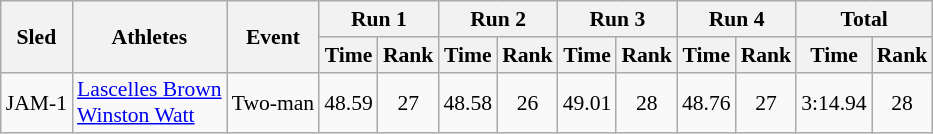<table class="wikitable" border="1" style="font-size:90%">
<tr>
<th rowspan="2">Sled</th>
<th rowspan="2">Athletes</th>
<th rowspan="2">Event</th>
<th colspan="2">Run 1</th>
<th colspan="2">Run 2</th>
<th colspan="2">Run 3</th>
<th colspan="2">Run 4</th>
<th colspan="2">Total</th>
</tr>
<tr>
<th>Time</th>
<th>Rank</th>
<th>Time</th>
<th>Rank</th>
<th>Time</th>
<th>Rank</th>
<th>Time</th>
<th>Rank</th>
<th>Time</th>
<th>Rank</th>
</tr>
<tr>
<td align="center">JAM-1</td>
<td><a href='#'>Lascelles Brown</a><br><a href='#'>Winston Watt</a></td>
<td>Two-man</td>
<td align="center">48.59</td>
<td align="center">27</td>
<td align="center">48.58</td>
<td align="center">26</td>
<td align="center">49.01</td>
<td align="center">28</td>
<td align="center">48.76</td>
<td align="center">27</td>
<td align="center">3:14.94</td>
<td align="center">28</td>
</tr>
</table>
